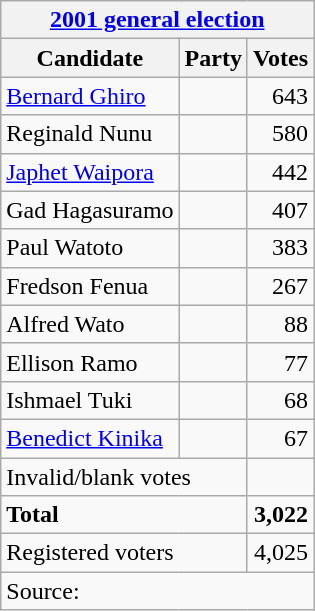<table class=wikitable style=text-align:left>
<tr>
<th colspan=3><a href='#'>2001 general election</a></th>
</tr>
<tr>
<th>Candidate</th>
<th>Party</th>
<th>Votes</th>
</tr>
<tr>
<td><a href='#'>Bernard Ghiro</a></td>
<td></td>
<td align=right>643</td>
</tr>
<tr>
<td>Reginald Nunu</td>
<td></td>
<td align=right>580</td>
</tr>
<tr>
<td><a href='#'>Japhet Waipora</a></td>
<td></td>
<td align=right>442</td>
</tr>
<tr>
<td>Gad Hagasuramo</td>
<td></td>
<td align=right>407</td>
</tr>
<tr>
<td>Paul Watoto</td>
<td></td>
<td align=right>383</td>
</tr>
<tr>
<td>Fredson Fenua</td>
<td></td>
<td align=right>267</td>
</tr>
<tr>
<td>Alfred Wato</td>
<td></td>
<td align=right>88</td>
</tr>
<tr>
<td>Ellison Ramo</td>
<td></td>
<td align=right>77</td>
</tr>
<tr>
<td>Ishmael Tuki</td>
<td></td>
<td align=right>68</td>
</tr>
<tr>
<td><a href='#'>Benedict Kinika</a></td>
<td></td>
<td align=right>67</td>
</tr>
<tr>
<td colspan=2>Invalid/blank votes</td>
<td></td>
</tr>
<tr>
<td colspan=2><strong>Total</strong></td>
<td align=right><strong>3,022</strong></td>
</tr>
<tr>
<td colspan=2>Registered voters</td>
<td align=right>4,025</td>
</tr>
<tr>
<td colspan=3>Source: </td>
</tr>
</table>
